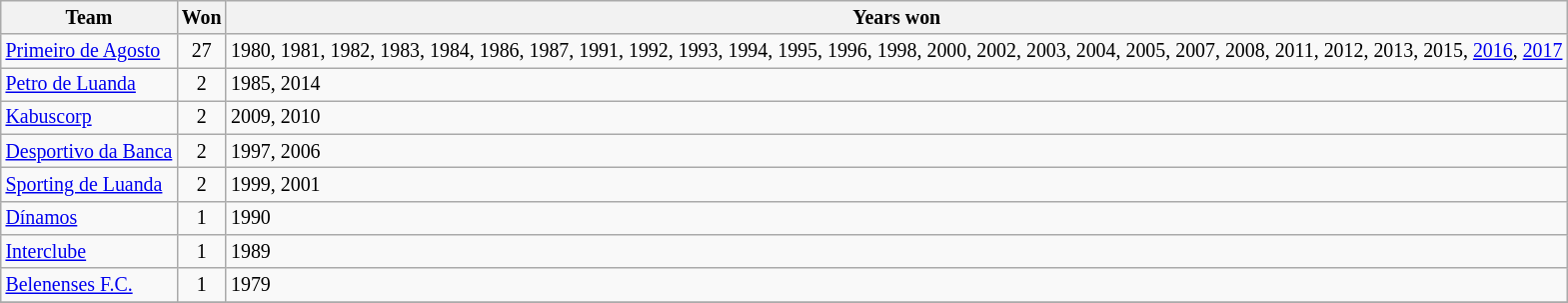<table class="wikitable" style="text-align:left; font-size:83%">
<tr>
<th>Team</th>
<th>Won</th>
<th>Years won</th>
</tr>
<tr>
<td><a href='#'>Primeiro de Agosto</a></td>
<td align=center>27</td>
<td>1980, 1981, 1982, 1983, 1984, 1986, 1987, 1991, 1992, 1993, 1994, 1995, 1996, 1998, 2000, 2002, 2003, 2004, 2005, 2007, 2008, 2011, 2012, 2013, 2015, <a href='#'>2016</a>, <a href='#'>2017</a></td>
</tr>
<tr>
<td><a href='#'>Petro de Luanda</a></td>
<td align=center>2</td>
<td>1985, 2014</td>
</tr>
<tr>
<td><a href='#'>Kabuscorp</a></td>
<td align=center>2</td>
<td>2009, 2010</td>
</tr>
<tr>
<td><a href='#'>Desportivo da Banca</a></td>
<td align=center>2</td>
<td>1997, 2006</td>
</tr>
<tr>
<td><a href='#'>Sporting de Luanda</a></td>
<td align=center>2</td>
<td>1999, 2001</td>
</tr>
<tr>
<td><a href='#'>Dínamos</a></td>
<td align=center>1</td>
<td>1990</td>
</tr>
<tr>
<td><a href='#'>Interclube</a></td>
<td align=center>1</td>
<td>1989</td>
</tr>
<tr>
<td><a href='#'>Belenenses F.C.</a></td>
<td align=center>1</td>
<td>1979</td>
</tr>
<tr>
</tr>
</table>
